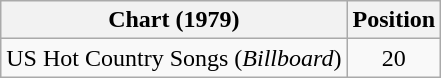<table class="wikitable">
<tr>
<th>Chart (1979)</th>
<th>Position</th>
</tr>
<tr>
<td>US Hot Country Songs (<em>Billboard</em>)</td>
<td align="center">20</td>
</tr>
</table>
